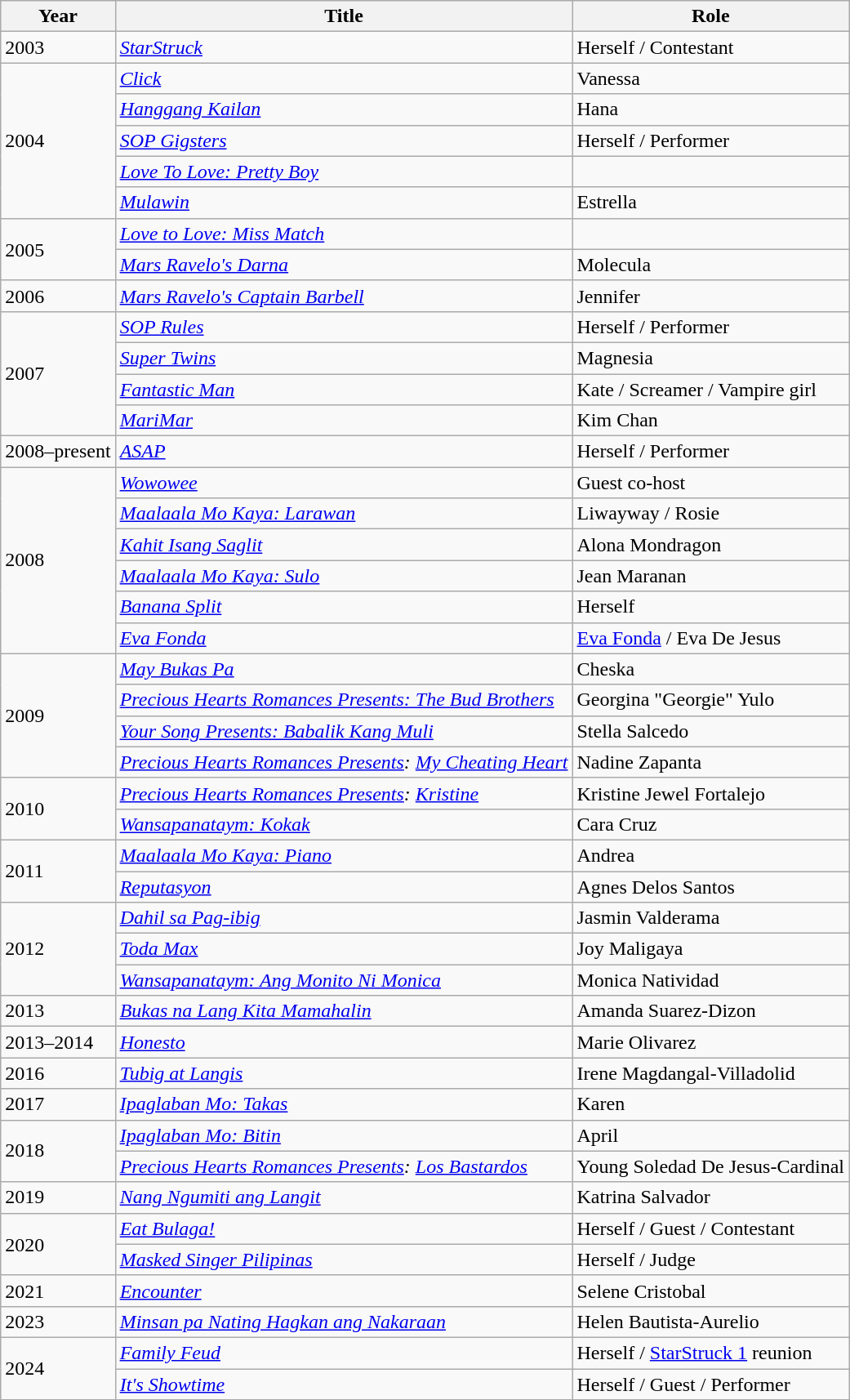<table class="wikitable">
<tr>
<th>Year</th>
<th>Title</th>
<th>Role</th>
</tr>
<tr>
<td>2003</td>
<td><em><a href='#'>StarStruck</a></em></td>
<td>Herself / Contestant</td>
</tr>
<tr>
<td rowspan="5">2004</td>
<td><em><a href='#'>Click</a></em></td>
<td>Vanessa</td>
</tr>
<tr>
<td><em><a href='#'>Hanggang Kailan</a></em></td>
<td>Hana</td>
</tr>
<tr>
<td><em><a href='#'>SOP Gigsters</a></em></td>
<td>Herself / Performer</td>
</tr>
<tr>
<td><em><a href='#'>Love To Love: Pretty Boy</a></em></td>
</tr>
<tr>
<td><em><a href='#'>Mulawin</a></em></td>
<td>Estrella</td>
</tr>
<tr>
<td rowspan="2">2005</td>
<td><em><a href='#'>Love to Love: Miss Match</a></em></td>
</tr>
<tr>
<td><em><a href='#'>Mars Ravelo's Darna</a></em></td>
<td>Molecula</td>
</tr>
<tr>
<td>2006</td>
<td><em><a href='#'>Mars Ravelo's Captain Barbell</a></em></td>
<td>Jennifer</td>
</tr>
<tr>
<td rowspan="4">2007</td>
<td><em><a href='#'>SOP Rules</a></em></td>
<td>Herself / Performer</td>
</tr>
<tr>
<td><em><a href='#'>Super Twins</a></em></td>
<td>Magnesia</td>
</tr>
<tr>
<td><em><a href='#'>Fantastic Man</a></em></td>
<td>Kate / Screamer / Vampire girl</td>
</tr>
<tr>
<td><em><a href='#'>MariMar</a></em></td>
<td>Kim Chan</td>
</tr>
<tr>
<td>2008–present</td>
<td><em><a href='#'>ASAP</a></em></td>
<td>Herself / Performer</td>
</tr>
<tr>
<td rowspan="6">2008</td>
<td><em><a href='#'>Wowowee</a></em></td>
<td>Guest co-host</td>
</tr>
<tr>
<td><em><a href='#'>Maalaala Mo Kaya: Larawan</a></em></td>
<td>Liwayway / Rosie</td>
</tr>
<tr>
<td><em><a href='#'>Kahit Isang Saglit</a></em></td>
<td>Alona Mondragon</td>
</tr>
<tr>
<td><em><a href='#'>Maalaala Mo Kaya: Sulo</a></em></td>
<td>Jean Maranan</td>
</tr>
<tr>
<td><em><a href='#'>Banana Split</a></em></td>
<td>Herself</td>
</tr>
<tr>
<td><em><a href='#'>Eva Fonda</a></em></td>
<td><a href='#'>Eva Fonda</a> / Eva De Jesus</td>
</tr>
<tr>
<td rowspan="4">2009</td>
<td><em><a href='#'>May Bukas Pa</a></em></td>
<td>Cheska</td>
</tr>
<tr>
<td><em><a href='#'>Precious Hearts Romances Presents: The Bud Brothers</a></em></td>
<td>Georgina "Georgie" Yulo</td>
</tr>
<tr>
<td><em><a href='#'>Your Song Presents: Babalik Kang Muli</a></em></td>
<td>Stella Salcedo</td>
</tr>
<tr>
<td><em><a href='#'>Precious Hearts Romances Presents</a>: <a href='#'>My Cheating Heart</a></em></td>
<td>Nadine Zapanta</td>
</tr>
<tr>
<td rowspan="2">2010</td>
<td><em><a href='#'>Precious Hearts Romances Presents</a>: <a href='#'>Kristine</a></em></td>
<td>Kristine Jewel Fortalejo</td>
</tr>
<tr>
<td><em><a href='#'>Wansapanataym: Kokak</a></em></td>
<td>Cara Cruz</td>
</tr>
<tr>
<td rowspan="2">2011</td>
<td><em><a href='#'>Maalaala Mo Kaya: Piano</a></em></td>
<td>Andrea</td>
</tr>
<tr>
<td><em><a href='#'>Reputasyon</a></em></td>
<td>Agnes Delos Santos</td>
</tr>
<tr>
<td rowspan="3">2012</td>
<td><em><a href='#'>Dahil sa Pag-ibig</a></em></td>
<td>Jasmin Valderama</td>
</tr>
<tr>
<td><em><a href='#'>Toda Max</a></em></td>
<td>Joy Maligaya</td>
</tr>
<tr>
<td><em><a href='#'>Wansapanataym: Ang Monito Ni Monica</a></em></td>
<td>Monica Natividad</td>
</tr>
<tr>
<td>2013</td>
<td><em><a href='#'>Bukas na Lang Kita Mamahalin</a></em></td>
<td>Amanda Suarez-Dizon</td>
</tr>
<tr>
<td>2013–2014</td>
<td><em><a href='#'>Honesto</a></em></td>
<td>Marie Olivarez</td>
</tr>
<tr>
<td>2016</td>
<td><em><a href='#'>Tubig at Langis</a></em></td>
<td>Irene Magdangal-Villadolid</td>
</tr>
<tr>
<td>2017</td>
<td><em><a href='#'>Ipaglaban Mo: Takas</a></em></td>
<td>Karen</td>
</tr>
<tr>
<td rowspan="2">2018</td>
<td><em><a href='#'>Ipaglaban Mo: Bitin</a></em></td>
<td>April</td>
</tr>
<tr>
<td><em><a href='#'>Precious Hearts Romances Presents</a>: <a href='#'>Los Bastardos</a></em></td>
<td>Young Soledad De Jesus-Cardinal</td>
</tr>
<tr>
<td>2019</td>
<td><em><a href='#'>Nang Ngumiti ang Langit</a></em></td>
<td>Katrina Salvador</td>
</tr>
<tr>
<td rowspan="2">2020</td>
<td><em><a href='#'>Eat Bulaga!</a></em></td>
<td>Herself / Guest / Contestant</td>
</tr>
<tr>
<td><em><a href='#'>Masked Singer Pilipinas</a></em></td>
<td>Herself / Judge</td>
</tr>
<tr>
<td>2021</td>
<td><em><a href='#'>Encounter</a></em></td>
<td>Selene Cristobal</td>
</tr>
<tr>
<td>2023</td>
<td><em><a href='#'>Minsan pa Nating Hagkan ang Nakaraan</a></em></td>
<td>Helen Bautista-Aurelio</td>
</tr>
<tr>
<td rowspan="2">2024</td>
<td><em><a href='#'>Family Feud</a></em></td>
<td>Herself / <a href='#'>StarStruck 1</a> reunion</td>
</tr>
<tr>
<td><em><a href='#'>It's Showtime</a></em></td>
<td>Herself / Guest / Performer</td>
</tr>
</table>
